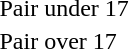<table>
<tr>
<td rowspan=2>Pair under 17</td>
<td rowspan=2></td>
<td rowspan=2></td>
<td></td>
</tr>
<tr>
<td></td>
</tr>
<tr>
<td rowspan=2>Pair over 17</td>
<td rowspan=2></td>
<td rowspan=2></td>
<td></td>
</tr>
<tr>
<td></td>
</tr>
<tr>
</tr>
</table>
